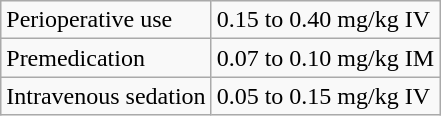<table class="wikitable">
<tr>
<td>Perioperative use</td>
<td>0.15 to 0.40 mg/kg IV</td>
</tr>
<tr>
<td>Premedication</td>
<td>0.07 to 0.10 mg/kg IM</td>
</tr>
<tr>
<td>Intravenous sedation</td>
<td>0.05 to 0.15 mg/kg IV</td>
</tr>
</table>
